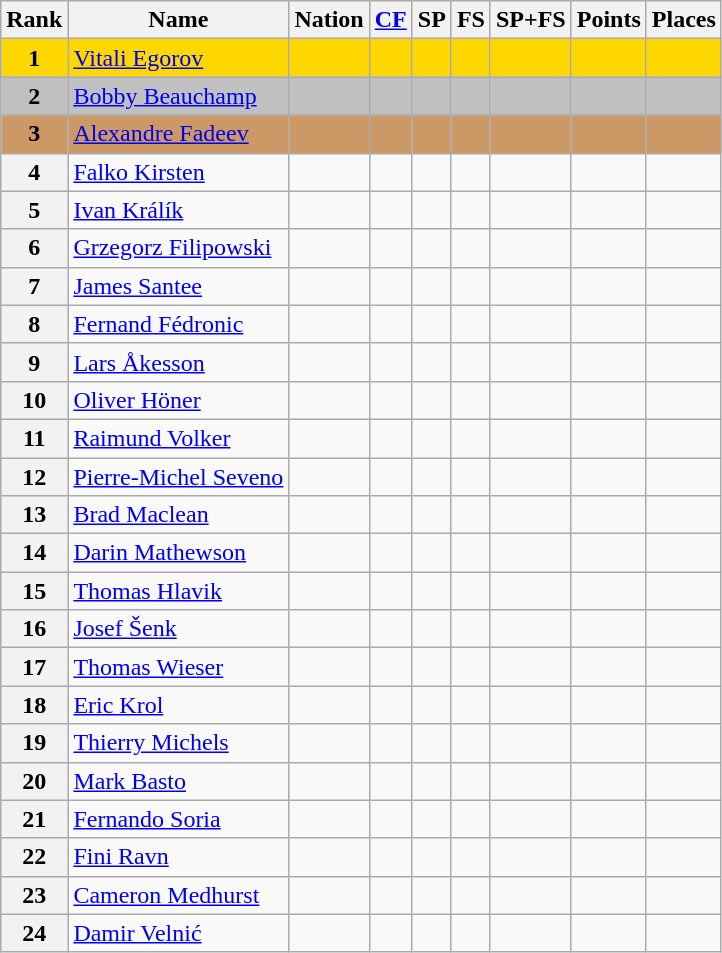<table class="wikitable">
<tr>
<th>Rank</th>
<th>Name</th>
<th>Nation</th>
<th><a href='#'>CF</a></th>
<th>SP</th>
<th>FS</th>
<th>SP+FS</th>
<th>Points</th>
<th>Places</th>
</tr>
<tr bgcolor=gold>
<td align=center><strong>1</strong></td>
<td><a href='#'>Vitali Egorov</a></td>
<td></td>
<td></td>
<td></td>
<td></td>
<td></td>
<td></td>
<td></td>
</tr>
<tr bgcolor=silver>
<td align=center><strong>2</strong></td>
<td><a href='#'>Bobby Beauchamp</a></td>
<td></td>
<td></td>
<td></td>
<td></td>
<td></td>
<td></td>
<td></td>
</tr>
<tr bgcolor=cc9966>
<td align=center><strong>3</strong></td>
<td><a href='#'>Alexandre Fadeev</a></td>
<td></td>
<td></td>
<td></td>
<td></td>
<td></td>
<td></td>
<td></td>
</tr>
<tr>
<th>4</th>
<td><a href='#'>Falko Kirsten</a></td>
<td></td>
<td></td>
<td></td>
<td></td>
<td></td>
<td></td>
<td></td>
</tr>
<tr>
<th>5</th>
<td><a href='#'>Ivan Králík</a></td>
<td></td>
<td></td>
<td></td>
<td></td>
<td></td>
<td></td>
<td></td>
</tr>
<tr>
<th>6</th>
<td><a href='#'>Grzegorz Filipowski</a></td>
<td></td>
<td></td>
<td></td>
<td></td>
<td></td>
<td></td>
<td></td>
</tr>
<tr>
<th>7</th>
<td><a href='#'>James Santee</a></td>
<td></td>
<td></td>
<td></td>
<td></td>
<td></td>
<td></td>
<td></td>
</tr>
<tr>
<th>8</th>
<td><a href='#'>Fernand Fédronic</a></td>
<td></td>
<td></td>
<td></td>
<td></td>
<td></td>
<td></td>
<td></td>
</tr>
<tr>
<th>9</th>
<td><a href='#'>Lars Åkesson</a></td>
<td></td>
<td></td>
<td></td>
<td></td>
<td></td>
<td></td>
<td></td>
</tr>
<tr>
<th>10</th>
<td><a href='#'>Oliver Höner</a></td>
<td></td>
<td></td>
<td></td>
<td></td>
<td></td>
<td></td>
<td></td>
</tr>
<tr>
<th>11</th>
<td><a href='#'>Raimund Volker</a></td>
<td></td>
<td></td>
<td></td>
<td></td>
<td></td>
<td></td>
<td></td>
</tr>
<tr>
<th>12</th>
<td><a href='#'>Pierre-Michel Seveno</a></td>
<td></td>
<td></td>
<td></td>
<td></td>
<td></td>
<td></td>
<td></td>
</tr>
<tr>
<th>13</th>
<td><a href='#'>Brad Maclean</a></td>
<td></td>
<td></td>
<td></td>
<td></td>
<td></td>
<td></td>
<td></td>
</tr>
<tr>
<th>14</th>
<td><a href='#'>Darin Mathewson</a></td>
<td></td>
<td></td>
<td></td>
<td></td>
<td></td>
<td></td>
<td></td>
</tr>
<tr>
<th>15</th>
<td><a href='#'>Thomas Hlavik</a></td>
<td></td>
<td></td>
<td></td>
<td></td>
<td></td>
<td></td>
<td></td>
</tr>
<tr>
<th>16</th>
<td><a href='#'>Josef Šenk</a></td>
<td></td>
<td></td>
<td></td>
<td></td>
<td></td>
<td></td>
<td></td>
</tr>
<tr>
<th>17</th>
<td><a href='#'>Thomas Wieser</a></td>
<td></td>
<td></td>
<td></td>
<td></td>
<td></td>
<td></td>
<td></td>
</tr>
<tr>
<th>18</th>
<td><a href='#'>Eric Krol</a></td>
<td></td>
<td></td>
<td></td>
<td></td>
<td></td>
<td></td>
<td></td>
</tr>
<tr>
<th>19</th>
<td><a href='#'>Thierry Michels</a></td>
<td></td>
<td></td>
<td></td>
<td></td>
<td></td>
<td></td>
<td></td>
</tr>
<tr>
<th>20</th>
<td><a href='#'>Mark Basto</a></td>
<td></td>
<td></td>
<td></td>
<td></td>
<td></td>
<td></td>
<td></td>
</tr>
<tr>
<th>21</th>
<td><a href='#'>Fernando Soria</a></td>
<td></td>
<td></td>
<td></td>
<td></td>
<td></td>
<td></td>
<td></td>
</tr>
<tr>
<th>22</th>
<td><a href='#'>Fini Ravn</a></td>
<td></td>
<td></td>
<td></td>
<td></td>
<td></td>
<td></td>
<td></td>
</tr>
<tr>
<th>23</th>
<td><a href='#'>Cameron Medhurst</a></td>
<td></td>
<td></td>
<td></td>
<td></td>
<td></td>
<td></td>
<td></td>
</tr>
<tr>
<th>24</th>
<td><a href='#'>Damir Velnić</a></td>
<td></td>
<td></td>
<td></td>
<td></td>
<td></td>
<td></td>
<td></td>
</tr>
</table>
